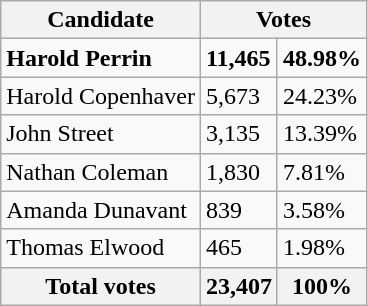<table class="wikitable">
<tr>
<th>Candidate</th>
<th colspan="2">Votes</th>
</tr>
<tr>
<td><strong>Harold Perrin</strong></td>
<td><strong>11,465</strong></td>
<td><strong>48.98%</strong></td>
</tr>
<tr>
<td>Harold Copenhaver</td>
<td>5,673</td>
<td>24.23%</td>
</tr>
<tr>
<td>John Street</td>
<td>3,135</td>
<td>13.39%</td>
</tr>
<tr>
<td>Nathan Coleman</td>
<td>1,830</td>
<td>7.81%</td>
</tr>
<tr>
<td>Amanda Dunavant</td>
<td>839</td>
<td>3.58%</td>
</tr>
<tr>
<td>Thomas Elwood</td>
<td>465</td>
<td>1.98%</td>
</tr>
<tr>
<th>Total votes</th>
<th>23,407</th>
<th>100%</th>
</tr>
</table>
